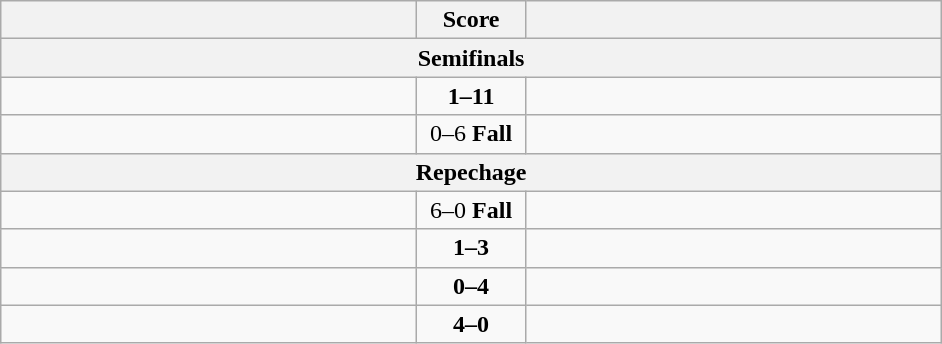<table class="wikitable" style="text-align: left;">
<tr>
<th align="right" width="270"></th>
<th width="65">Score</th>
<th align="left" width="270"></th>
</tr>
<tr>
<th colspan="3">Semifinals</th>
</tr>
<tr>
<td></td>
<td align=center><strong>1–11</strong></td>
<td><strong></strong></td>
</tr>
<tr>
<td></td>
<td align=center>0–6 <strong>Fall</strong></td>
<td><strong></strong></td>
</tr>
<tr>
<th colspan="3">Repechage</th>
</tr>
<tr>
<td><strong></strong></td>
<td align=center>6–0 <strong>Fall</strong></td>
<td></td>
</tr>
<tr>
<td></td>
<td align=center><strong>1–3</strong></td>
<td><strong></strong></td>
</tr>
<tr>
<td></td>
<td align=center><strong>0–4</strong></td>
<td><strong></strong></td>
</tr>
<tr>
<td><strong></strong></td>
<td align=center><strong>4–0</strong></td>
<td></td>
</tr>
</table>
